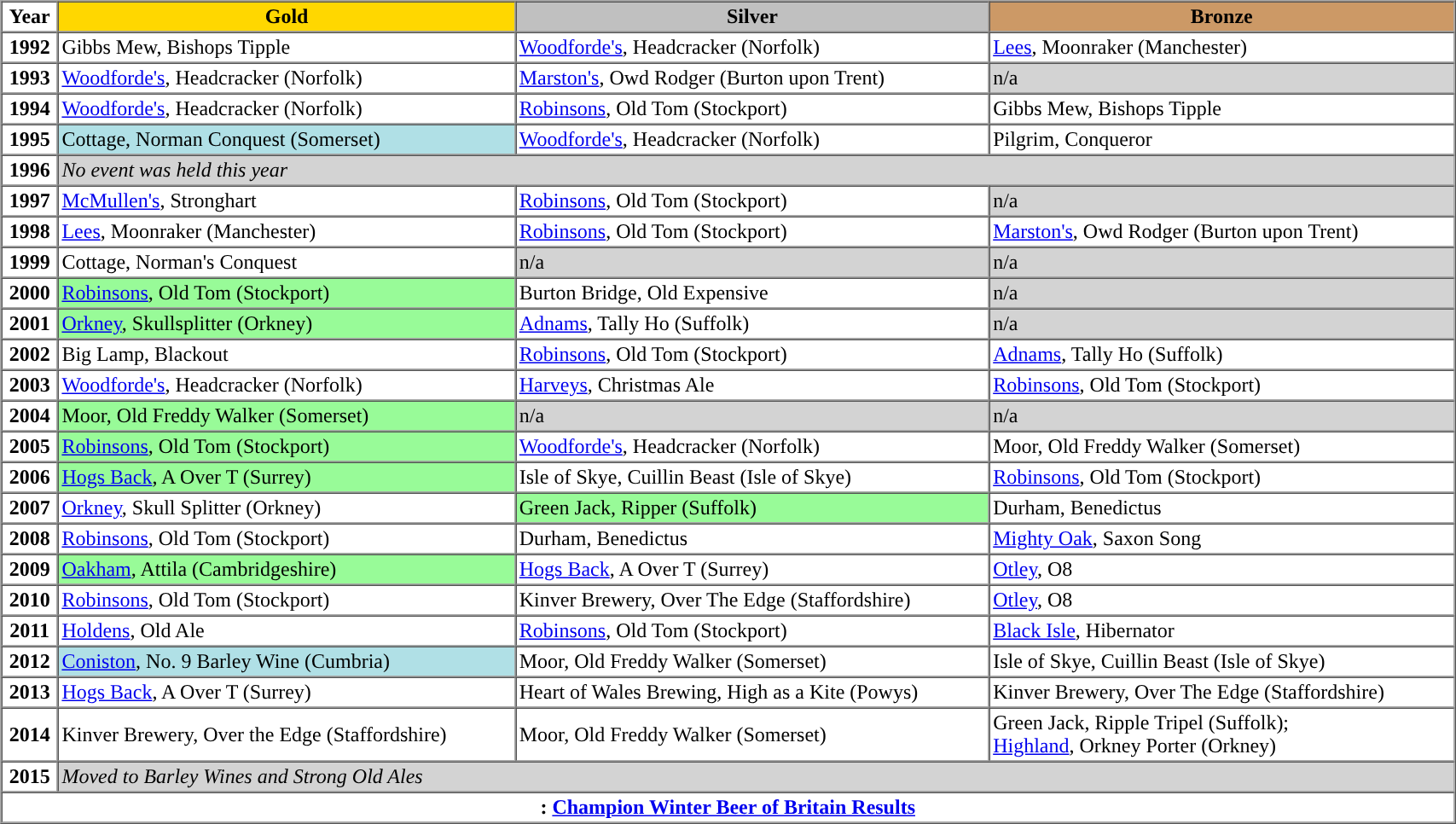<table | width=90% border=1 cellpadding=2 cellspacing=0>
<tr>
<th>Year</th>
<th style="background:gold;"><strong>Gold</strong></th>
<th style="background:silver;"><strong>Silver</strong></th>
<th style="background:#c96;"><strong>Bronze</strong></th>
</tr>
<tr>
<th>1992</th>
<td>Gibbs Mew, Bishops Tipple</td>
<td><a href='#'>Woodforde's</a>, Headcracker (Norfolk)</td>
<td><a href='#'>Lees</a>, Moonraker (Manchester)</td>
</tr>
<tr>
<th>1993</th>
<td><a href='#'>Woodforde's</a>, Headcracker (Norfolk)</td>
<td><a href='#'>Marston's</a>, Owd Rodger (Burton upon Trent)</td>
<td style="background:lightgray;">n/a</td>
</tr>
<tr>
<th>1994</th>
<td><a href='#'>Woodforde's</a>, Headcracker (Norfolk)</td>
<td><a href='#'>Robinsons</a>, Old Tom (Stockport)</td>
<td>Gibbs Mew, Bishops Tipple</td>
</tr>
<tr>
<th>1995</th>
<td style="background:powderblue;">Cottage, Norman Conquest (Somerset)</td>
<td><a href='#'>Woodforde's</a>, Headcracker (Norfolk)</td>
<td>Pilgrim, Conqueror</td>
</tr>
<tr>
<th>1996</th>
<td style="background:lightgray;" colspan="3"><em>No event was held this year</em></td>
</tr>
<tr>
<th>1997</th>
<td><a href='#'>McMullen's</a>, Stronghart</td>
<td><a href='#'>Robinsons</a>, Old Tom (Stockport)</td>
<td style="background:lightgray;">n/a</td>
</tr>
<tr>
<th>1998</th>
<td><a href='#'>Lees</a>, Moonraker (Manchester)</td>
<td><a href='#'>Robinsons</a>, Old Tom (Stockport)</td>
<td><a href='#'>Marston's</a>, Owd Rodger (Burton upon Trent)</td>
</tr>
<tr>
<th>1999</th>
<td>Cottage, Norman's Conquest</td>
<td style="background:lightgray;">n/a</td>
<td style="background:lightgray;">n/a</td>
</tr>
<tr>
<th>2000</th>
<td style="background:palegreen;"><a href='#'>Robinsons</a>, Old Tom (Stockport)</td>
<td>Burton Bridge, Old Expensive</td>
<td style="background:lightgray;">n/a</td>
</tr>
<tr>
<th>2001</th>
<td style="background:palegreen;"><a href='#'>Orkney</a>, Skullsplitter (Orkney)</td>
<td><a href='#'>Adnams</a>, Tally Ho (Suffolk)</td>
<td style="background:lightgray;">n/a</td>
</tr>
<tr>
<th>2002</th>
<td>Big Lamp, Blackout</td>
<td><a href='#'>Robinsons</a>, Old Tom (Stockport)</td>
<td><a href='#'>Adnams</a>, Tally Ho (Suffolk)</td>
</tr>
<tr>
<th>2003</th>
<td><a href='#'>Woodforde's</a>, Headcracker (Norfolk)</td>
<td><a href='#'>Harveys</a>, Christmas Ale</td>
<td><a href='#'>Robinsons</a>, Old Tom (Stockport)</td>
</tr>
<tr>
<th>2004</th>
<td style="background:palegreen;">Moor, Old Freddy Walker (Somerset)</td>
<td style="background:lightgray;">n/a</td>
<td style="background:lightgray;">n/a</td>
</tr>
<tr>
<th>2005</th>
<td style="background:palegreen;"><a href='#'>Robinsons</a>, Old Tom (Stockport)</td>
<td><a href='#'>Woodforde's</a>, Headcracker (Norfolk)</td>
<td>Moor, Old Freddy Walker (Somerset)</td>
</tr>
<tr>
<th>2006</th>
<td style="background:palegreen;"><a href='#'>Hogs Back</a>, A Over T (Surrey)</td>
<td>Isle of Skye, Cuillin Beast (Isle of Skye)</td>
<td><a href='#'>Robinsons</a>, Old Tom (Stockport)</td>
</tr>
<tr>
<th>2007</th>
<td><a href='#'>Orkney</a>, Skull Splitter (Orkney)</td>
<td style="background:palegreen;">Green Jack, Ripper (Suffolk)</td>
<td>Durham, Benedictus</td>
</tr>
<tr>
<th>2008</th>
<td><a href='#'>Robinsons</a>, Old Tom (Stockport)</td>
<td>Durham, Benedictus</td>
<td><a href='#'>Mighty Oak</a>, Saxon Song</td>
</tr>
<tr>
<th>2009</th>
<td style="background:palegreen;"><a href='#'>Oakham</a>, Attila (Cambridgeshire)</td>
<td><a href='#'>Hogs Back</a>, A Over T (Surrey)</td>
<td><a href='#'>Otley</a>, O8</td>
</tr>
<tr>
<th>2010</th>
<td><a href='#'>Robinsons</a>, Old Tom (Stockport)</td>
<td>Kinver Brewery, Over The Edge (Staffordshire)</td>
<td><a href='#'>Otley</a>, O8</td>
</tr>
<tr>
<th>2011</th>
<td><a href='#'>Holdens</a>, Old Ale</td>
<td><a href='#'>Robinsons</a>, Old Tom (Stockport)</td>
<td><a href='#'>Black Isle</a>, Hibernator</td>
</tr>
<tr>
<th>2012</th>
<td style="background:powderblue;"><a href='#'>Coniston</a>, No. 9 Barley Wine (Cumbria)</td>
<td>Moor, Old Freddy Walker (Somerset)</td>
<td>Isle of Skye, Cuillin Beast (Isle of Skye)</td>
</tr>
<tr>
<th>2013</th>
<td><a href='#'>Hogs Back</a>, A Over T (Surrey)</td>
<td>Heart of Wales Brewing, High as a Kite (Powys)</td>
<td>Kinver Brewery, Over The Edge (Staffordshire)</td>
</tr>
<tr>
<th>2014</th>
<td>Kinver Brewery, Over the Edge (Staffordshire)</td>
<td>Moor, Old Freddy Walker (Somerset)</td>
<td>Green Jack, Ripple Tripel (Suffolk);<br> <a href='#'>Highland</a>, Orkney Porter (Orkney)</td>
</tr>
<tr>
<th>2015</th>
<td style="background:lightgray;" colspan="3"><em>Moved to Barley Wines and Strong Old Ales</em></td>
</tr>
<tr>
<th colspan="4">: <a href='#'>Champion Winter Beer of Britain Results</a></th>
</tr>
</table>
